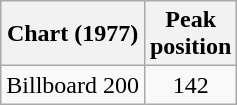<table class="wikitable">
<tr>
<th>Chart (1977)</th>
<th>Peak<br>position</th>
</tr>
<tr>
<td>Billboard 200</td>
<td align="center">142</td>
</tr>
</table>
